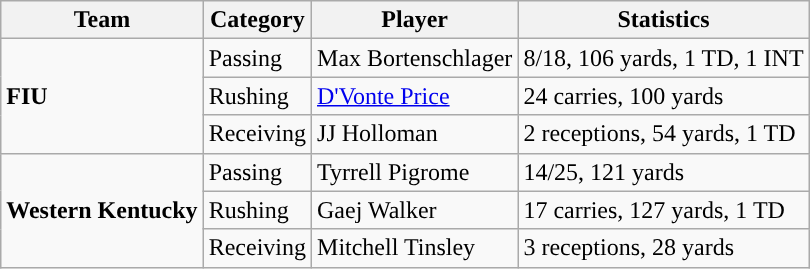<table class="wikitable" style="float: left;">
<tr>
<th>Team</th>
<th>Category</th>
<th>Player</th>
<th>Statistics</th>
</tr>
<tr>
<td rowspan=3><strong>FIU</strong></td>
<td>Passing</td>
<td>Max Bortenschlager</td>
<td>8/18, 106 yards, 1 TD, 1 INT</td>
</tr>
<tr>
<td>Rushing</td>
<td><a href='#'>D'Vonte Price</a></td>
<td>24 carries, 100 yards</td>
</tr>
<tr>
<td>Receiving</td>
<td>JJ Holloman</td>
<td>2 receptions, 54 yards, 1 TD</td>
</tr>
<tr>
<td rowspan=3><strong>Western Kentucky</strong></td>
<td>Passing</td>
<td>Tyrrell Pigrome</td>
<td>14/25, 121 yards</td>
</tr>
<tr>
<td>Rushing</td>
<td>Gaej Walker</td>
<td>17 carries, 127 yards, 1 TD</td>
</tr>
<tr>
<td>Receiving</td>
<td>Mitchell Tinsley</td>
<td>3 receptions, 28 yards</td>
</tr>
</table>
